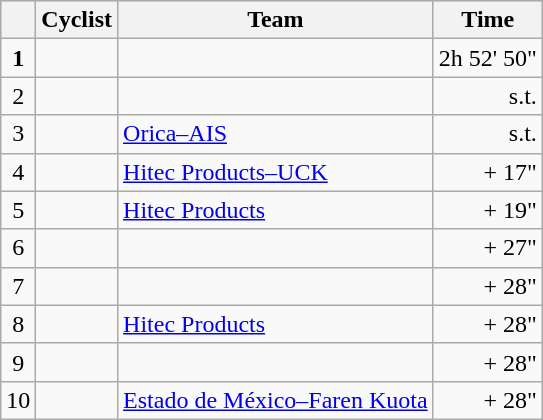<table class="wikitable">
<tr style="background:#ccccff;">
<th></th>
<th>Cyclist</th>
<th>Team</th>
<th>Time</th>
</tr>
<tr>
<td align=center><strong>1</strong></td>
<td></td>
<td></td>
<td align=right>2h 52' 50"</td>
</tr>
<tr>
<td align=center>2</td>
<td></td>
<td></td>
<td align=right>s.t.</td>
</tr>
<tr>
<td align=center>3</td>
<td></td>
<td><a href='#'>Orica–AIS</a></td>
<td align=right>s.t.</td>
</tr>
<tr>
<td align=center>4</td>
<td></td>
<td><a href='#'>Hitec Products–UCK</a></td>
<td align=right>+ 17"</td>
</tr>
<tr>
<td align=center>5</td>
<td></td>
<td><a href='#'>Hitec Products</a></td>
<td align=right>+ 19"</td>
</tr>
<tr>
<td align=center>6</td>
<td></td>
<td></td>
<td align=right>+ 27"</td>
</tr>
<tr>
<td align=center>7</td>
<td></td>
<td></td>
<td align=right>+ 28"</td>
</tr>
<tr>
<td align=center>8</td>
<td></td>
<td><a href='#'>Hitec Products</a></td>
<td align=right>+ 28"</td>
</tr>
<tr>
<td align=center>9</td>
<td></td>
<td></td>
<td align=right>+ 28"</td>
</tr>
<tr>
<td align=center>10</td>
<td></td>
<td><a href='#'>Estado de México–Faren Kuota</a></td>
<td align=right>+ 28"</td>
</tr>
</table>
